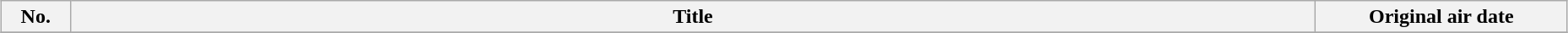<table class="wikitable plainrowheaders" style="width:98%; margin:auto; background:#FFF;">
<tr>
<th style="width:3em;">No.</th>
<th>Title</th>
<th style="width:12em;">Original air date</th>
</tr>
<tr>
</tr>
</table>
